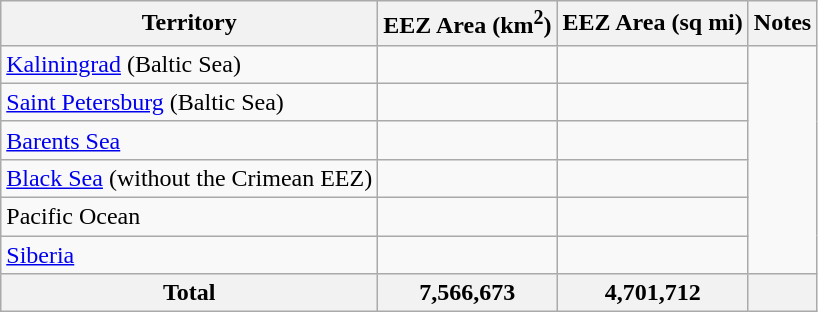<table class="wikitable">
<tr>
<th>Territory</th>
<th>EEZ Area (km<sup>2</sup>)</th>
<th>EEZ Area (sq mi)</th>
<th>Notes</th>
</tr>
<tr>
<td><a href='#'>Kaliningrad</a> (Baltic Sea)</td>
<td></td>
<td></td>
</tr>
<tr>
<td><a href='#'>Saint Petersburg</a> (Baltic Sea)</td>
<td></td>
<td></td>
</tr>
<tr>
<td><a href='#'>Barents Sea</a></td>
<td></td>
<td></td>
</tr>
<tr>
<td><a href='#'>Black Sea</a> (without the Crimean EEZ)</td>
<td></td>
<td></td>
</tr>
<tr>
<td>Pacific Ocean</td>
<td></td>
<td></td>
</tr>
<tr>
<td><a href='#'>Siberia</a></td>
<td></td>
<td></td>
</tr>
<tr>
<th>Total</th>
<th>7,566,673</th>
<th>4,701,712</th>
<th></th>
</tr>
</table>
